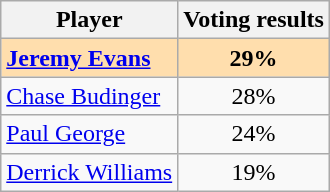<table class="wikitable">
<tr>
<th>Player</th>
<th>Voting results</th>
</tr>
<tr style="background:#ffdead; text-align:center;">
<td align=left><strong><a href='#'>Jeremy Evans</a></strong> </td>
<td><strong>29%</strong></td>
</tr>
<tr align=center>
<td align=left><a href='#'>Chase Budinger</a> </td>
<td>28%</td>
</tr>
<tr align=center>
<td align=left><a href='#'>Paul George</a> </td>
<td>24%</td>
</tr>
<tr align=center>
<td align=left><a href='#'>Derrick Williams</a> </td>
<td>19%</td>
</tr>
</table>
